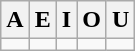<table class="wikitable" style="text-align:center;">
<tr>
<th>A</th>
<th>E</th>
<th>I</th>
<th>O</th>
<th>U</th>
</tr>
<tr dir="rtl">
<td><span></span></td>
<td><span></span></td>
<td><span></span></td>
<td><span></span></td>
<td><span></span></td>
</tr>
</table>
